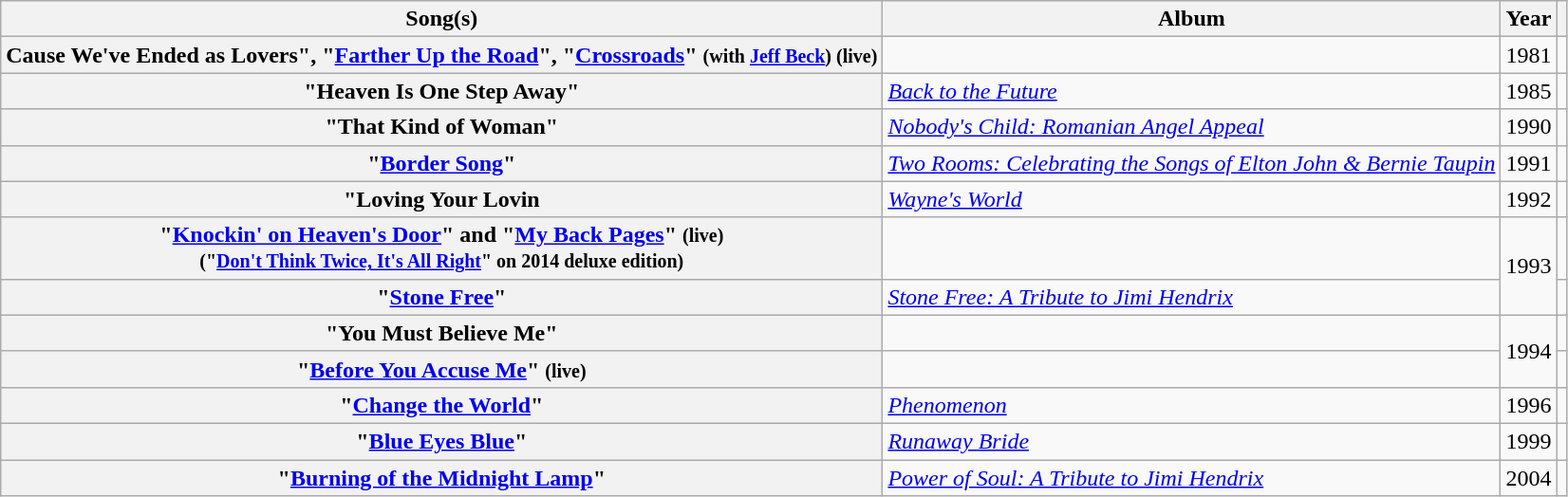<table class="wikitable sortable plainrowheaders">
<tr>
<th scope="col">Song(s)</th>
<th scope="col">Album</th>
<th scope="col">Year</th>
<th scope="col" class="unsortable"></th>
</tr>
<tr>
<th scope="row">Cause We've Ended as Lovers", "<a href='#'>Farther Up the Road</a>", "<a href='#'>Crossroads</a>" <small>(with <a href='#'>Jeff Beck</a>) (live)</small></th>
<td></td>
<td>1981</td>
<td></td>
</tr>
<tr>
<th scope="row">"Heaven Is One Step Away"</th>
<td><em><a href='#'>Back to the Future</a></em></td>
<td>1985</td>
<td></td>
</tr>
<tr>
<th scope="row">"That Kind of Woman"</th>
<td><em><a href='#'>Nobody's Child: Romanian Angel Appeal</a></em></td>
<td>1990</td>
<td></td>
</tr>
<tr>
<th scope="row">"<a href='#'>Border Song</a>"</th>
<td><em><a href='#'>Two Rooms: Celebrating the Songs of Elton John & Bernie Taupin</a></em></td>
<td>1991</td>
<td></td>
</tr>
<tr>
<th scope="row">"Loving Your Lovin</th>
<td><em><a href='#'>Wayne's World</a></em></td>
<td>1992</td>
<td></td>
</tr>
<tr>
<th scope="row">"<a href='#'>Knockin' on Heaven's Door</a>" and "<a href='#'>My Back Pages</a>" <small>(live)</small><br><small>("<a href='#'>Don't Think Twice, It's All Right</a>" on 2014 deluxe edition)</small></th>
<td></td>
<td rowspan="2">1993</td>
<td></td>
</tr>
<tr>
<th scope="row">"<a href='#'>Stone Free</a>"</th>
<td><em><a href='#'>Stone Free: A Tribute to Jimi Hendrix</a></em></td>
<td></td>
</tr>
<tr>
<th scope="row">"You Must Believe Me"</th>
<td></td>
<td rowspan="2">1994</td>
<td></td>
</tr>
<tr>
<th scope="row">"<a href='#'>Before You Accuse Me</a>" <small>(live)</small></th>
<td></td>
<td></td>
</tr>
<tr>
<th scope="row">"<a href='#'>Change the World</a>"</th>
<td><em><a href='#'>Phenomenon</a></em></td>
<td>1996</td>
<td></td>
</tr>
<tr>
<th scope="row">"<a href='#'>Blue Eyes Blue</a>"</th>
<td><em><a href='#'>Runaway Bride</a></em></td>
<td>1999</td>
<td></td>
</tr>
<tr>
<th scope="row">"<a href='#'>Burning of the Midnight Lamp</a>"</th>
<td><em><a href='#'>Power of Soul: A Tribute to Jimi Hendrix</a></em></td>
<td>2004</td>
<td></td>
</tr>
</table>
